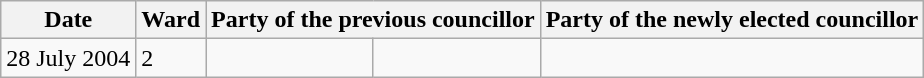<table class="wikitable">
<tr>
<th>Date</th>
<th>Ward</th>
<th colspan=2>Party of the previous councillor</th>
<th colspan=2>Party of the newly elected councillor</th>
</tr>
<tr>
<td>28 July 2004</td>
<td>2</td>
<td></td>
<td></td>
</tr>
</table>
